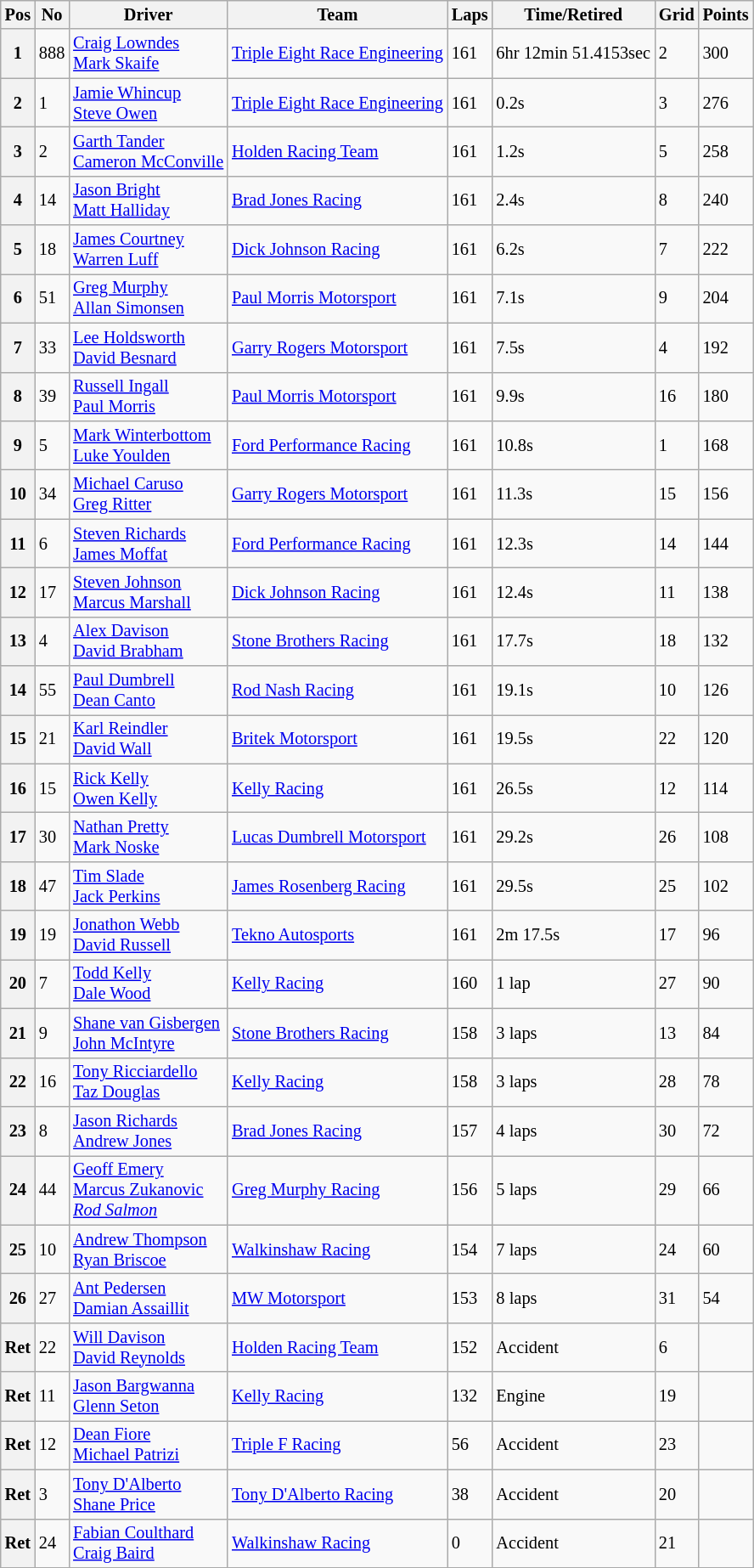<table class="wikitable" style="font-size: 85%;">
<tr>
<th>Pos</th>
<th>No</th>
<th>Driver</th>
<th>Team</th>
<th>Laps</th>
<th>Time/Retired</th>
<th>Grid</th>
<th>Points</th>
</tr>
<tr>
<th>1</th>
<td>888</td>
<td> <a href='#'>Craig Lowndes</a><br> <a href='#'>Mark Skaife</a></td>
<td><a href='#'>Triple Eight Race Engineering</a></td>
<td>161</td>
<td>6hr 12min 51.4153sec</td>
<td>2</td>
<td>300</td>
</tr>
<tr>
<th>2</th>
<td>1</td>
<td> <a href='#'>Jamie Whincup</a><br> <a href='#'>Steve Owen</a></td>
<td><a href='#'>Triple Eight Race Engineering</a></td>
<td>161</td>
<td>0.2s</td>
<td>3</td>
<td>276</td>
</tr>
<tr>
<th>3</th>
<td>2</td>
<td> <a href='#'>Garth Tander</a><br> <a href='#'>Cameron McConville</a></td>
<td><a href='#'>Holden Racing Team</a></td>
<td>161</td>
<td>1.2s</td>
<td>5</td>
<td>258</td>
</tr>
<tr>
<th>4</th>
<td>14</td>
<td> <a href='#'>Jason Bright</a><br> <a href='#'>Matt Halliday</a></td>
<td><a href='#'>Brad Jones Racing</a></td>
<td>161</td>
<td>2.4s</td>
<td>8</td>
<td>240</td>
</tr>
<tr>
<th>5</th>
<td>18</td>
<td> <a href='#'>James Courtney</a><br> <a href='#'>Warren Luff</a></td>
<td><a href='#'>Dick Johnson Racing</a></td>
<td>161</td>
<td>6.2s</td>
<td>7</td>
<td>222</td>
</tr>
<tr>
<th>6</th>
<td>51</td>
<td> <a href='#'>Greg Murphy</a><br> <a href='#'>Allan Simonsen</a></td>
<td><a href='#'>Paul Morris Motorsport</a></td>
<td>161</td>
<td>7.1s</td>
<td>9</td>
<td>204</td>
</tr>
<tr>
<th>7</th>
<td>33</td>
<td> <a href='#'>Lee Holdsworth</a><br> <a href='#'>David Besnard</a></td>
<td><a href='#'>Garry Rogers Motorsport</a></td>
<td>161</td>
<td>7.5s</td>
<td>4</td>
<td>192</td>
</tr>
<tr>
<th>8</th>
<td>39</td>
<td> <a href='#'>Russell Ingall</a><br> <a href='#'>Paul Morris</a></td>
<td><a href='#'>Paul Morris Motorsport</a></td>
<td>161</td>
<td>9.9s</td>
<td>16</td>
<td>180</td>
</tr>
<tr>
<th>9</th>
<td>5</td>
<td> <a href='#'>Mark Winterbottom</a><br> <a href='#'>Luke Youlden</a></td>
<td><a href='#'>Ford Performance Racing</a></td>
<td>161</td>
<td>10.8s</td>
<td>1</td>
<td>168</td>
</tr>
<tr>
<th>10</th>
<td>34</td>
<td> <a href='#'>Michael Caruso</a><br> <a href='#'>Greg Ritter</a></td>
<td><a href='#'>Garry Rogers Motorsport</a></td>
<td>161</td>
<td>11.3s</td>
<td>15</td>
<td>156</td>
</tr>
<tr>
<th>11</th>
<td>6</td>
<td> <a href='#'>Steven Richards</a><br> <a href='#'>James Moffat</a></td>
<td><a href='#'>Ford Performance Racing</a></td>
<td>161</td>
<td>12.3s</td>
<td>14</td>
<td>144</td>
</tr>
<tr>
<th>12</th>
<td>17</td>
<td> <a href='#'>Steven Johnson</a><br> <a href='#'>Marcus Marshall</a></td>
<td><a href='#'>Dick Johnson Racing</a></td>
<td>161</td>
<td>12.4s</td>
<td>11</td>
<td>138</td>
</tr>
<tr>
<th>13</th>
<td>4</td>
<td> <a href='#'>Alex Davison</a><br> <a href='#'>David Brabham</a></td>
<td><a href='#'>Stone Brothers Racing</a></td>
<td>161</td>
<td>17.7s</td>
<td>18</td>
<td>132</td>
</tr>
<tr>
<th>14</th>
<td>55</td>
<td> <a href='#'>Paul Dumbrell</a><br> <a href='#'>Dean Canto</a></td>
<td><a href='#'>Rod Nash Racing</a></td>
<td>161</td>
<td>19.1s</td>
<td>10</td>
<td>126</td>
</tr>
<tr>
<th>15</th>
<td>21</td>
<td> <a href='#'>Karl Reindler</a><br> <a href='#'>David Wall</a></td>
<td><a href='#'>Britek Motorsport</a></td>
<td>161</td>
<td>19.5s</td>
<td>22</td>
<td>120</td>
</tr>
<tr>
<th>16</th>
<td>15</td>
<td> <a href='#'>Rick Kelly</a><br> <a href='#'>Owen Kelly</a></td>
<td><a href='#'>Kelly Racing</a></td>
<td>161</td>
<td>26.5s</td>
<td>12</td>
<td>114</td>
</tr>
<tr>
<th>17</th>
<td>30</td>
<td> <a href='#'>Nathan Pretty</a><br> <a href='#'>Mark Noske</a></td>
<td><a href='#'>Lucas Dumbrell Motorsport</a></td>
<td>161</td>
<td>29.2s</td>
<td>26</td>
<td>108</td>
</tr>
<tr>
<th>18</th>
<td>47</td>
<td> <a href='#'>Tim Slade</a><br> <a href='#'>Jack Perkins</a></td>
<td><a href='#'>James Rosenberg Racing</a></td>
<td>161</td>
<td>29.5s</td>
<td>25</td>
<td>102</td>
</tr>
<tr>
<th>19</th>
<td>19</td>
<td> <a href='#'>Jonathon Webb</a><br> <a href='#'>David Russell</a></td>
<td><a href='#'>Tekno Autosports</a></td>
<td>161</td>
<td>2m 17.5s</td>
<td>17</td>
<td>96</td>
</tr>
<tr>
<th>20</th>
<td>7</td>
<td> <a href='#'>Todd Kelly</a><br> <a href='#'>Dale Wood</a></td>
<td><a href='#'>Kelly Racing</a></td>
<td>160</td>
<td> 1 lap</td>
<td>27</td>
<td>90</td>
</tr>
<tr>
<th>21</th>
<td>9</td>
<td> <a href='#'>Shane van Gisbergen</a><br> <a href='#'>John McIntyre</a></td>
<td><a href='#'>Stone Brothers Racing</a></td>
<td>158</td>
<td> 3 laps</td>
<td>13</td>
<td>84</td>
</tr>
<tr>
<th>22</th>
<td>16</td>
<td> <a href='#'>Tony Ricciardello</a><br> <a href='#'>Taz Douglas</a></td>
<td><a href='#'>Kelly Racing</a></td>
<td>158</td>
<td> 3 laps</td>
<td>28</td>
<td>78</td>
</tr>
<tr>
<th>23</th>
<td>8</td>
<td> <a href='#'>Jason Richards</a><br> <a href='#'>Andrew Jones</a></td>
<td><a href='#'>Brad Jones Racing</a></td>
<td>157</td>
<td> 4 laps</td>
<td>30</td>
<td>72</td>
</tr>
<tr>
<th>24</th>
<td>44</td>
<td> <a href='#'>Geoff Emery</a><br> <a href='#'>Marcus Zukanovic</a><br> <em><a href='#'>Rod Salmon</a></em></td>
<td><a href='#'>Greg Murphy Racing</a></td>
<td>156</td>
<td> 5 laps</td>
<td>29</td>
<td>66</td>
</tr>
<tr>
<th>25</th>
<td>10</td>
<td> <a href='#'>Andrew Thompson</a><br> <a href='#'>Ryan Briscoe</a></td>
<td><a href='#'>Walkinshaw Racing</a></td>
<td>154</td>
<td> 7 laps</td>
<td>24</td>
<td>60</td>
</tr>
<tr>
<th>26</th>
<td>27</td>
<td> <a href='#'>Ant Pedersen</a><br> <a href='#'>Damian Assaillit</a></td>
<td><a href='#'>MW Motorsport</a></td>
<td>153</td>
<td> 8 laps</td>
<td>31</td>
<td>54</td>
</tr>
<tr>
<th>Ret</th>
<td>22</td>
<td> <a href='#'>Will Davison</a><br> <a href='#'>David Reynolds</a></td>
<td><a href='#'>Holden Racing Team</a></td>
<td>152</td>
<td>Accident</td>
<td>6</td>
<td></td>
</tr>
<tr>
<th>Ret</th>
<td>11</td>
<td> <a href='#'>Jason Bargwanna</a><br> <a href='#'>Glenn Seton</a></td>
<td><a href='#'>Kelly Racing</a></td>
<td>132</td>
<td>Engine</td>
<td>19</td>
<td></td>
</tr>
<tr>
<th>Ret</th>
<td>12</td>
<td> <a href='#'>Dean Fiore</a><br> <a href='#'>Michael Patrizi</a></td>
<td><a href='#'>Triple F Racing</a></td>
<td>56</td>
<td>Accident</td>
<td>23</td>
<td></td>
</tr>
<tr>
<th>Ret</th>
<td>3</td>
<td> <a href='#'>Tony D'Alberto</a><br> <a href='#'>Shane Price</a></td>
<td><a href='#'>Tony D'Alberto Racing</a></td>
<td>38</td>
<td>Accident</td>
<td>20</td>
<td></td>
</tr>
<tr>
<th>Ret</th>
<td>24</td>
<td> <a href='#'>Fabian Coulthard</a><br> <a href='#'>Craig Baird</a></td>
<td><a href='#'>Walkinshaw Racing</a></td>
<td>0</td>
<td>Accident</td>
<td>21</td>
<td></td>
</tr>
<tr>
</tr>
</table>
